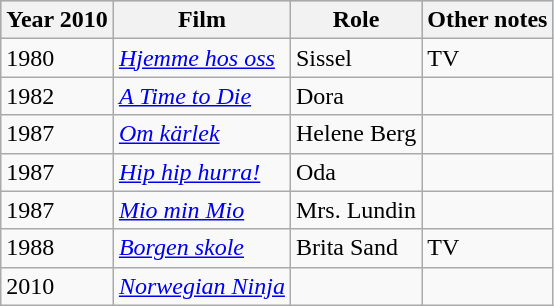<table class="wikitable">
<tr style="background:#b0c4de; text-align:center;">
<th>Year 2010</th>
<th>Film</th>
<th>Role</th>
<th>Other notes</th>
</tr>
<tr>
<td>1980</td>
<td><em><a href='#'>Hjemme hos oss</a></em></td>
<td>Sissel</td>
<td>TV</td>
</tr>
<tr>
<td>1982</td>
<td><em><a href='#'>A Time to Die</a></em></td>
<td>Dora</td>
<td></td>
</tr>
<tr>
<td>1987</td>
<td><em><a href='#'>Om kärlek</a></em></td>
<td>Helene Berg</td>
<td></td>
</tr>
<tr>
<td>1987</td>
<td><em><a href='#'>Hip hip hurra!</a></em></td>
<td>Oda</td>
<td></td>
</tr>
<tr>
<td>1987</td>
<td><em><a href='#'>Mio min Mio</a></em></td>
<td>Mrs. Lundin</td>
<td></td>
</tr>
<tr>
<td>1988</td>
<td><em><a href='#'>Borgen skole</a></em></td>
<td>Brita Sand</td>
<td>TV</td>
</tr>
<tr>
<td>2010</td>
<td><em><a href='#'>Norwegian Ninja</a></em></td>
<td></td>
<td></td>
</tr>
</table>
